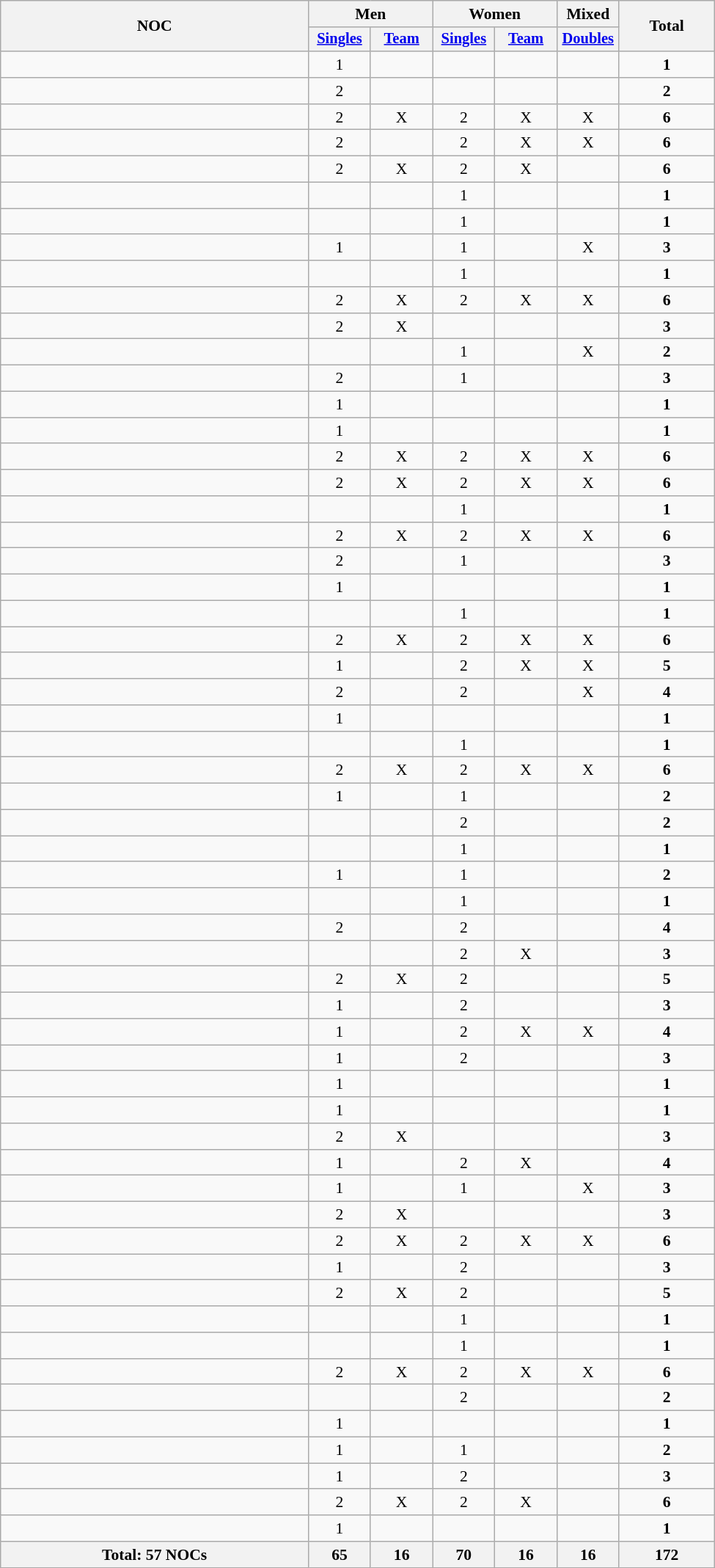<table class="wikitable sortable" width=650 style="text-align:center; font-size:90%">
<tr>
<th rowspan="2" style="text-align:center;">NOC</th>
<th colspan="2">Men</th>
<th colspan="2">Women</th>
<th>Mixed</th>
<th rowspan="2" width=80>Total</th>
</tr>
<tr style="font-size:95%">
<th width=50><a href='#'>Singles</a></th>
<th width=50><a href='#'>Team</a></th>
<th width=50><a href='#'>Singles</a></th>
<th width=50><a href='#'>Team</a></th>
<th width=50><a href='#'>Doubles</a></th>
</tr>
<tr>
<td style="text-align:left;"></td>
<td>1</td>
<td></td>
<td></td>
<td></td>
<td></td>
<td><strong>1</strong></td>
</tr>
<tr>
<td style="text-align:left;"></td>
<td>2</td>
<td></td>
<td></td>
<td></td>
<td></td>
<td><strong>2</strong></td>
</tr>
<tr>
<td style="text-align:left;"></td>
<td>2</td>
<td>X</td>
<td>2</td>
<td>X</td>
<td>X</td>
<td><strong>6</strong></td>
</tr>
<tr>
<td style="text-align:left;"></td>
<td>2</td>
<td></td>
<td>2</td>
<td>X</td>
<td>X</td>
<td><strong>6</strong></td>
</tr>
<tr>
<td style="text-align:left;"></td>
<td>2</td>
<td>X</td>
<td>2</td>
<td>X</td>
<td></td>
<td><strong>6</strong></td>
</tr>
<tr>
<td style="text-align:left;"></td>
<td></td>
<td></td>
<td>1</td>
<td></td>
<td></td>
<td><strong>1</strong></td>
</tr>
<tr>
<td style="text-align:left;"></td>
<td></td>
<td></td>
<td>1</td>
<td></td>
<td></td>
<td><strong>1</strong></td>
</tr>
<tr>
<td style="text-align:left;"></td>
<td>1</td>
<td></td>
<td>1</td>
<td></td>
<td>X</td>
<td><strong>3</strong></td>
</tr>
<tr>
<td style="text-align:left;"></td>
<td></td>
<td></td>
<td>1</td>
<td></td>
<td></td>
<td><strong>1</strong></td>
</tr>
<tr>
<td style="text-align:left;"></td>
<td>2</td>
<td>X</td>
<td>2</td>
<td>X</td>
<td>X</td>
<td><strong>6</strong></td>
</tr>
<tr>
<td style="text-align:left;"></td>
<td>2</td>
<td>X</td>
<td></td>
<td></td>
<td></td>
<td><strong>3</strong></td>
</tr>
<tr>
<td style="text-align:left;"></td>
<td></td>
<td></td>
<td>1</td>
<td></td>
<td>X</td>
<td><strong>2</strong></td>
</tr>
<tr>
<td style="text-align:left;"></td>
<td>2</td>
<td></td>
<td>1</td>
<td></td>
<td></td>
<td><strong>3</strong></td>
</tr>
<tr>
<td style="text-align:left;"></td>
<td>1</td>
<td></td>
<td></td>
<td></td>
<td></td>
<td><strong>1</strong></td>
</tr>
<tr>
<td style="text-align:left;"></td>
<td>1</td>
<td></td>
<td></td>
<td></td>
<td></td>
<td><strong>1</strong></td>
</tr>
<tr>
<td style="text-align:left;"></td>
<td>2</td>
<td>X</td>
<td>2</td>
<td>X</td>
<td>X</td>
<td><strong>6</strong></td>
</tr>
<tr>
<td style="text-align:left;"></td>
<td>2</td>
<td>X</td>
<td>2</td>
<td>X</td>
<td>X</td>
<td><strong>6</strong></td>
</tr>
<tr>
<td style="text-align:left;"></td>
<td></td>
<td></td>
<td>1</td>
<td></td>
<td></td>
<td><strong>1</strong></td>
</tr>
<tr>
<td style="text-align:left;"></td>
<td>2</td>
<td>X</td>
<td>2</td>
<td>X</td>
<td>X</td>
<td><strong>6</strong></td>
</tr>
<tr>
<td style="text-align:left;"></td>
<td>2</td>
<td></td>
<td>1</td>
<td></td>
<td></td>
<td><strong>3</strong></td>
</tr>
<tr>
<td style="text-align:left;"></td>
<td>1</td>
<td></td>
<td></td>
<td></td>
<td></td>
<td><strong>1</strong></td>
</tr>
<tr>
<td style="text-align:left;"></td>
<td></td>
<td></td>
<td>1</td>
<td></td>
<td></td>
<td><strong>1</strong></td>
</tr>
<tr>
<td style="text-align:left;"></td>
<td>2</td>
<td>X</td>
<td>2</td>
<td>X</td>
<td>X</td>
<td><strong>6</strong></td>
</tr>
<tr>
<td style="text-align:left;"></td>
<td>1</td>
<td></td>
<td>2</td>
<td>X</td>
<td>X</td>
<td><strong>5</strong></td>
</tr>
<tr>
<td style="text-align:left;"></td>
<td>2</td>
<td></td>
<td>2</td>
<td></td>
<td>X</td>
<td><strong>4</strong></td>
</tr>
<tr>
<td style="text-align:left;"></td>
<td>1</td>
<td></td>
<td></td>
<td></td>
<td></td>
<td><strong>1</strong></td>
</tr>
<tr>
<td style="text-align:left;"></td>
<td></td>
<td></td>
<td>1</td>
<td></td>
<td></td>
<td><strong>1</strong></td>
</tr>
<tr>
<td style="text-align:left;"></td>
<td>2</td>
<td>X</td>
<td>2</td>
<td>X</td>
<td>X</td>
<td><strong>6</strong></td>
</tr>
<tr>
<td style="text-align:left;"></td>
<td>1</td>
<td></td>
<td>1</td>
<td></td>
<td></td>
<td><strong>2</strong></td>
</tr>
<tr>
<td style="text-align:left;"></td>
<td></td>
<td></td>
<td>2</td>
<td></td>
<td></td>
<td><strong>2</strong></td>
</tr>
<tr>
<td style="text-align:left;"></td>
<td></td>
<td></td>
<td>1</td>
<td></td>
<td></td>
<td><strong>1</strong></td>
</tr>
<tr>
<td style="text-align:left;"></td>
<td>1</td>
<td></td>
<td>1</td>
<td></td>
<td></td>
<td><strong>2</strong></td>
</tr>
<tr>
<td style="text-align:left;"></td>
<td></td>
<td></td>
<td>1</td>
<td></td>
<td></td>
<td><strong>1</strong></td>
</tr>
<tr>
<td style="text-align:left;"></td>
<td>2</td>
<td></td>
<td>2</td>
<td></td>
<td></td>
<td><strong>4</strong></td>
</tr>
<tr>
<td style="text-align:left;"></td>
<td></td>
<td></td>
<td>2</td>
<td>X</td>
<td></td>
<td><strong>3</strong></td>
</tr>
<tr>
<td style="text-align:left;"></td>
<td>2</td>
<td>X</td>
<td>2</td>
<td></td>
<td></td>
<td><strong>5</strong></td>
</tr>
<tr>
<td style="text-align:left;"></td>
<td>1</td>
<td></td>
<td>2</td>
<td></td>
<td></td>
<td><strong>3</strong></td>
</tr>
<tr>
<td style="text-align:left;"></td>
<td>1</td>
<td></td>
<td>2</td>
<td>X</td>
<td>X</td>
<td><strong>4</strong></td>
</tr>
<tr>
<td style="text-align:left;"></td>
<td>1</td>
<td></td>
<td>2</td>
<td></td>
<td></td>
<td><strong>3</strong></td>
</tr>
<tr>
<td style="text-align:left;"></td>
<td>1</td>
<td></td>
<td></td>
<td></td>
<td></td>
<td><strong>1</strong></td>
</tr>
<tr>
<td style="text-align:left;"></td>
<td>1</td>
<td></td>
<td></td>
<td></td>
<td></td>
<td><strong>1</strong></td>
</tr>
<tr>
<td style="text-align:left;"></td>
<td>2</td>
<td>X</td>
<td></td>
<td></td>
<td></td>
<td><strong>3</strong></td>
</tr>
<tr>
<td style="text-align:left;"></td>
<td>1</td>
<td></td>
<td>2</td>
<td>X</td>
<td></td>
<td><strong>4</strong></td>
</tr>
<tr>
<td style="text-align:left;"></td>
<td>1</td>
<td></td>
<td>1</td>
<td></td>
<td>X</td>
<td><strong>3</strong></td>
</tr>
<tr>
<td style="text-align:left;"></td>
<td>2</td>
<td>X</td>
<td></td>
<td></td>
<td></td>
<td><strong>3</strong></td>
</tr>
<tr>
<td style="text-align:left;"></td>
<td>2</td>
<td>X</td>
<td>2</td>
<td>X</td>
<td>X</td>
<td><strong>6</strong></td>
</tr>
<tr>
<td style="text-align:left;"></td>
<td>1</td>
<td></td>
<td>2</td>
<td></td>
<td></td>
<td><strong>3</strong></td>
</tr>
<tr>
<td style="text-align:left;"></td>
<td>2</td>
<td>X</td>
<td>2</td>
<td></td>
<td></td>
<td><strong>5</strong></td>
</tr>
<tr>
<td style="text-align:left;"></td>
<td></td>
<td></td>
<td>1</td>
<td></td>
<td></td>
<td><strong>1</strong></td>
</tr>
<tr>
<td style="text-align:left;"></td>
<td></td>
<td></td>
<td>1</td>
<td></td>
<td></td>
<td><strong>1</strong></td>
</tr>
<tr>
<td style="text-align:left;"></td>
<td>2</td>
<td>X</td>
<td>2</td>
<td>X</td>
<td>X</td>
<td><strong>6</strong></td>
</tr>
<tr>
<td style="text-align:left;"></td>
<td></td>
<td></td>
<td>2</td>
<td></td>
<td></td>
<td><strong>2</strong></td>
</tr>
<tr>
<td style="text-align:left;"></td>
<td>1</td>
<td></td>
<td></td>
<td></td>
<td></td>
<td><strong>1</strong></td>
</tr>
<tr>
<td style="text-align:left;"></td>
<td>1</td>
<td></td>
<td>1</td>
<td></td>
<td></td>
<td><strong>2</strong></td>
</tr>
<tr>
<td style="text-align:left;"></td>
<td>1</td>
<td></td>
<td>2</td>
<td></td>
<td></td>
<td><strong>3</strong></td>
</tr>
<tr>
<td style="text-align:left;"></td>
<td>2</td>
<td>X</td>
<td>2</td>
<td>X</td>
<td></td>
<td><strong>6</strong></td>
</tr>
<tr>
<td style="text-align:left;"></td>
<td>1</td>
<td></td>
<td></td>
<td></td>
<td></td>
<td><strong>1</strong></td>
</tr>
<tr>
<th>Total: 57 NOCs</th>
<th>65</th>
<th>16</th>
<th>70</th>
<th>16</th>
<th>16</th>
<th>172</th>
</tr>
</table>
